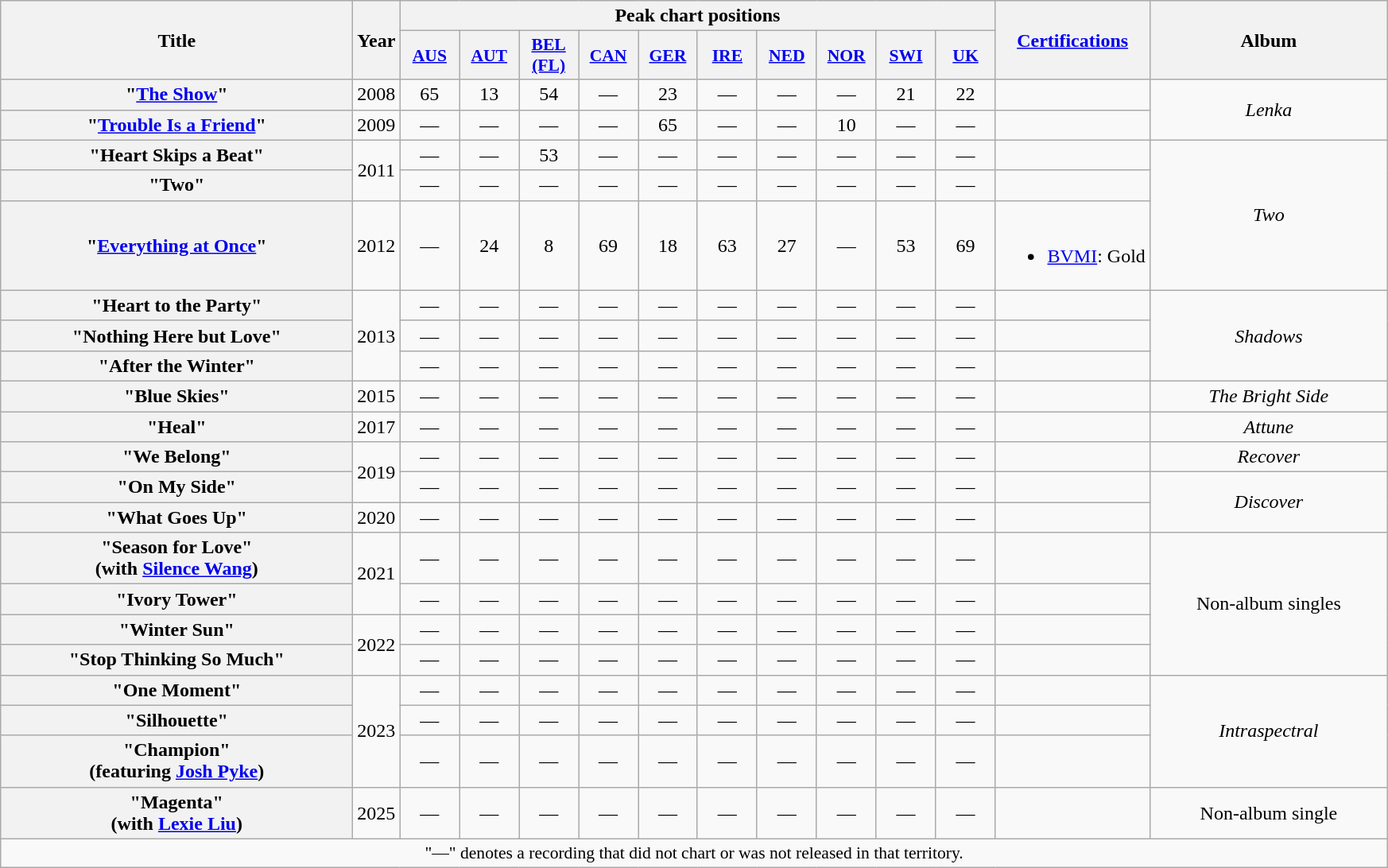<table class="wikitable plainrowheaders" style="text-align:center;">
<tr>
<th rowspan="2" style="width:18em;">Title</th>
<th rowspan="2">Year</th>
<th colspan="10">Peak chart positions</th>
<th scope="col" rowspan="2"><a href='#'>Certifications</a></th>
<th style="width:12em;" rowspan="2">Album</th>
</tr>
<tr>
<th scope="col" style="width:3em;font-size:90%;"><a href='#'>AUS</a><br></th>
<th scope="col" style="width:3em;font-size:90%;"><a href='#'>AUT</a><br></th>
<th scope="col" style="width:3em;font-size:90%;"><a href='#'>BEL (FL)</a><br></th>
<th scope="col" style="width:3em;font-size:90%;"><a href='#'>CAN</a><br></th>
<th scope="col" style="width:3em;font-size:90%;"><a href='#'>GER</a><br></th>
<th scope="col" style="width:3em;font-size:90%;"><a href='#'>IRE</a><br></th>
<th scope="col" style="width:3em;font-size:90%;"><a href='#'>NED</a><br></th>
<th scope="col" style="width:3em;font-size:90%;"><a href='#'>NOR</a><br></th>
<th scope="col" style="width:3em;font-size:90%;"><a href='#'>SWI</a><br></th>
<th scope="col" style="width:3em;font-size:90%;"><a href='#'>UK</a><br></th>
</tr>
<tr>
<th scope="row">"<a href='#'>The Show</a>"</th>
<td>2008</td>
<td>65</td>
<td>13</td>
<td>54</td>
<td>—</td>
<td>23</td>
<td>—</td>
<td>—</td>
<td>—</td>
<td>21</td>
<td>22</td>
<td></td>
<td rowspan="2"><em>Lenka</em></td>
</tr>
<tr>
<th scope="row">"<a href='#'>Trouble Is a Friend</a>"</th>
<td>2009</td>
<td>—</td>
<td>—</td>
<td>—</td>
<td>—</td>
<td>65</td>
<td>—</td>
<td>—</td>
<td>10</td>
<td>—</td>
<td>—</td>
<td></td>
</tr>
<tr>
<th scope="row">"Heart Skips a Beat"</th>
<td rowspan="2">2011</td>
<td>—</td>
<td>—</td>
<td>53</td>
<td>—</td>
<td>—</td>
<td>—</td>
<td>—</td>
<td>—</td>
<td>—</td>
<td>—</td>
<td></td>
<td rowspan="3"><em>Two</em></td>
</tr>
<tr>
<th scope="row">"Two"</th>
<td>—</td>
<td>—</td>
<td>—</td>
<td>—</td>
<td>—</td>
<td>—</td>
<td>—</td>
<td>—</td>
<td>—</td>
<td>—</td>
<td></td>
</tr>
<tr>
<th scope="row">"<a href='#'>Everything at Once</a>"</th>
<td>2012</td>
<td>—</td>
<td>24</td>
<td>8</td>
<td>69</td>
<td>18</td>
<td>63</td>
<td>27</td>
<td>—</td>
<td>53</td>
<td>69</td>
<td><br><ul><li><a href='#'>BVMI</a>: Gold</li></ul></td>
</tr>
<tr>
<th scope="row">"Heart to the Party"</th>
<td rowspan="3">2013</td>
<td>—</td>
<td>—</td>
<td>—</td>
<td>—</td>
<td>—</td>
<td>—</td>
<td>—</td>
<td>—</td>
<td>—</td>
<td>—</td>
<td></td>
<td rowspan="3"><em>Shadows</em></td>
</tr>
<tr>
<th scope="row">"Nothing Here but Love"</th>
<td>—</td>
<td>—</td>
<td>—</td>
<td>—</td>
<td>—</td>
<td>—</td>
<td>—</td>
<td>—</td>
<td>—</td>
<td>—</td>
<td></td>
</tr>
<tr>
<th scope="row">"After the Winter"</th>
<td>—</td>
<td>—</td>
<td>—</td>
<td>—</td>
<td>—</td>
<td>—</td>
<td>—</td>
<td>—</td>
<td>—</td>
<td>—</td>
<td></td>
</tr>
<tr>
<th scope="row">"Blue Skies"</th>
<td>2015</td>
<td>—</td>
<td>—</td>
<td>—</td>
<td>—</td>
<td>—</td>
<td>—</td>
<td>—</td>
<td>—</td>
<td>—</td>
<td>—</td>
<td></td>
<td><em>The Bright Side</em></td>
</tr>
<tr>
<th scope="row">"Heal"</th>
<td>2017</td>
<td>—</td>
<td>—</td>
<td>—</td>
<td>—</td>
<td>—</td>
<td>—</td>
<td>—</td>
<td>—</td>
<td>—</td>
<td>—</td>
<td></td>
<td><em>Attune</em></td>
</tr>
<tr>
<th scope="row">"We Belong"</th>
<td rowspan="2">2019</td>
<td>—</td>
<td>—</td>
<td>—</td>
<td>—</td>
<td>—</td>
<td>—</td>
<td>—</td>
<td>—</td>
<td>—</td>
<td>—</td>
<td></td>
<td><em>Recover</em></td>
</tr>
<tr>
<th scope="row">"On My Side"</th>
<td>—</td>
<td>—</td>
<td>—</td>
<td>—</td>
<td>—</td>
<td>—</td>
<td>—</td>
<td>—</td>
<td>—</td>
<td>—</td>
<td></td>
<td rowspan="2"><em>Discover</em></td>
</tr>
<tr>
<th scope="row">"What Goes Up"</th>
<td>2020</td>
<td>—</td>
<td>—</td>
<td>—</td>
<td>—</td>
<td>—</td>
<td>—</td>
<td>—</td>
<td>—</td>
<td>—</td>
<td>—</td>
<td></td>
</tr>
<tr>
<th scope="row">"Season for Love"<br><span>(with <a href='#'>Silence Wang</a>)</span></th>
<td rowspan="2">2021</td>
<td>—</td>
<td>—</td>
<td>—</td>
<td>—</td>
<td>—</td>
<td>—</td>
<td>—</td>
<td>—</td>
<td>—</td>
<td>—</td>
<td></td>
<td rowspan="4">Non-album singles</td>
</tr>
<tr>
<th scope="row">"Ivory Tower"</th>
<td>—</td>
<td>—</td>
<td>—</td>
<td>—</td>
<td>—</td>
<td>—</td>
<td>—</td>
<td>—</td>
<td>—</td>
<td>—</td>
<td></td>
</tr>
<tr>
<th scope="row">"Winter Sun"</th>
<td rowspan="2">2022</td>
<td>—</td>
<td>—</td>
<td>—</td>
<td>—</td>
<td>—</td>
<td>—</td>
<td>—</td>
<td>—</td>
<td>—</td>
<td>—</td>
<td></td>
</tr>
<tr>
<th scope="row">"Stop Thinking So Much"</th>
<td>—</td>
<td>—</td>
<td>—</td>
<td>—</td>
<td>—</td>
<td>—</td>
<td>—</td>
<td>—</td>
<td>—</td>
<td>—</td>
<td></td>
</tr>
<tr>
<th scope="row">"One Moment"</th>
<td rowspan="3">2023</td>
<td>—</td>
<td>—</td>
<td>—</td>
<td>—</td>
<td>—</td>
<td>—</td>
<td>—</td>
<td>—</td>
<td>—</td>
<td>—</td>
<td></td>
<td rowspan="3"><em>Intraspectral</em></td>
</tr>
<tr>
<th scope="row">"Silhouette"</th>
<td>—</td>
<td>—</td>
<td>—</td>
<td>—</td>
<td>—</td>
<td>—</td>
<td>—</td>
<td>—</td>
<td>—</td>
<td>—</td>
<td></td>
</tr>
<tr>
<th scope="row">"Champion"<br><span>(featuring <a href='#'>Josh Pyke</a>)</span></th>
<td>—</td>
<td>—</td>
<td>—</td>
<td>—</td>
<td>—</td>
<td>—</td>
<td>—</td>
<td>—</td>
<td>—</td>
<td>—</td>
<td></td>
</tr>
<tr>
<th scope="row">"Magenta"<br><span>(with <a href='#'>Lexie Liu</a>)</span></th>
<td>2025</td>
<td>—</td>
<td>—</td>
<td>—</td>
<td>—</td>
<td>—</td>
<td>—</td>
<td>—</td>
<td>—</td>
<td>—</td>
<td>—</td>
<td></td>
<td>Non-album single</td>
</tr>
<tr>
<td colspan="14" style="font-size:90%">"—" denotes a recording that did not chart or was not released in that territory.</td>
</tr>
</table>
